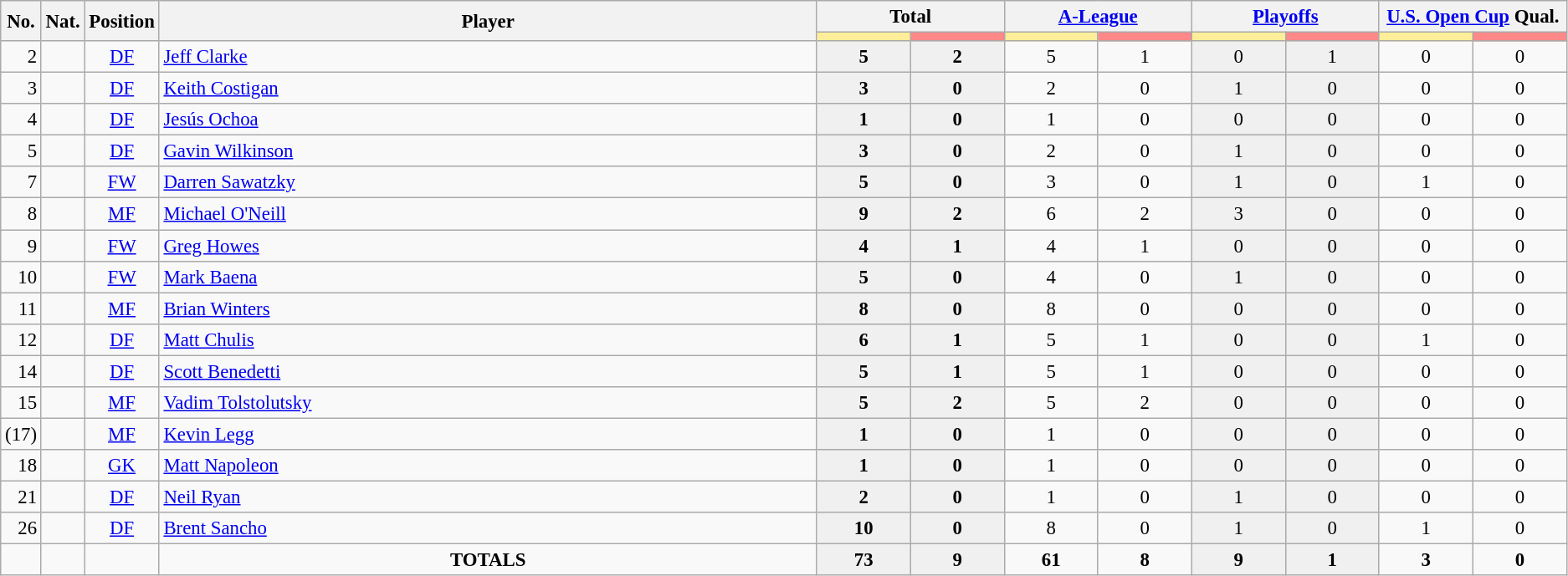<table class="wikitable" style="font-size:95%; text-align:center;">
<tr>
<th rowspan="2" width="1%">No.</th>
<th rowspan="2" width="1%">Nat.</th>
<th rowspan="2" width="1%">Position</th>
<th rowspan="2" width="42%">Player</th>
<th colspan="2">Total</th>
<th colspan="2"><a href='#'>A-League</a></th>
<th colspan="2"><a href='#'>Playoffs</a></th>
<th colspan="2"><a href='#'>U.S. Open Cup</a> Qual.</th>
</tr>
<tr>
<th width=60 style="background: #FFEE99"></th>
<th width=60 style="background: #FF8888"></th>
<th width=60 style="background: #FFEE99"></th>
<th width=60 style="background: #FF8888"></th>
<th width=60 style="background: #FFEE99"></th>
<th width=60 style="background: #FF8888"></th>
<th width=60 style="background: #FFEE99"></th>
<th width=60 style="background: #FF8888"></th>
</tr>
<tr>
<td style="text-align: right;">2</td>
<td></td>
<td><a href='#'>DF</a></td>
<td style="text-align: left;"><a href='#'>Jeff Clarke</a></td>
<td style="background: #F0F0F0;"><strong>5</strong></td>
<td style="background: #F0F0F0;"><strong>2</strong></td>
<td>5</td>
<td>1</td>
<td style="background: #F0F0F0;">0</td>
<td style="background: #F0F0F0;">1</td>
<td>0</td>
<td>0</td>
</tr>
<tr>
<td style="text-align: right;">3</td>
<td></td>
<td><a href='#'>DF</a></td>
<td style="text-align: left;"><a href='#'>Keith Costigan</a></td>
<td style="background: #F0F0F0;"><strong>3</strong></td>
<td style="background: #F0F0F0;"><strong>0</strong></td>
<td>2</td>
<td>0</td>
<td style="background: #F0F0F0;">1</td>
<td style="background: #F0F0F0;">0</td>
<td>0</td>
<td>0</td>
</tr>
<tr>
<td style="text-align: right;">4</td>
<td></td>
<td><a href='#'>DF</a></td>
<td style="text-align: left;"><a href='#'>Jesús Ochoa</a></td>
<td style="background: #F0F0F0;"><strong>1</strong></td>
<td style="background: #F0F0F0;"><strong>0</strong></td>
<td>1</td>
<td>0</td>
<td style="background: #F0F0F0;">0</td>
<td style="background: #F0F0F0;">0</td>
<td>0</td>
<td>0</td>
</tr>
<tr>
<td style="text-align: right;">5</td>
<td></td>
<td><a href='#'>DF</a></td>
<td style="text-align: left;"><a href='#'>Gavin Wilkinson</a></td>
<td style="background: #F0F0F0;"><strong>3</strong></td>
<td style="background: #F0F0F0;"><strong>0</strong></td>
<td>2</td>
<td>0</td>
<td style="background: #F0F0F0;">1</td>
<td style="background: #F0F0F0;">0</td>
<td>0</td>
<td>0</td>
</tr>
<tr>
<td style="text-align: right;">7</td>
<td></td>
<td><a href='#'>FW</a></td>
<td style="text-align: left;"><a href='#'>Darren Sawatzky</a></td>
<td style="background: #F0F0F0;"><strong>5</strong></td>
<td style="background: #F0F0F0;"><strong>0</strong></td>
<td>3</td>
<td>0</td>
<td style="background: #F0F0F0;">1</td>
<td style="background: #F0F0F0;">0</td>
<td>1</td>
<td>0</td>
</tr>
<tr>
<td style="text-align: right;">8</td>
<td></td>
<td><a href='#'>MF</a></td>
<td style="text-align: left;"><a href='#'>Michael O'Neill</a></td>
<td style="background: #F0F0F0;"><strong>9</strong></td>
<td style="background: #F0F0F0;"><strong>2</strong></td>
<td>6</td>
<td>2</td>
<td style="background: #F0F0F0;">3</td>
<td style="background: #F0F0F0;">0</td>
<td>0</td>
<td>0</td>
</tr>
<tr>
<td style="text-align: right;">9</td>
<td></td>
<td><a href='#'>FW</a></td>
<td style="text-align: left;"><a href='#'>Greg Howes</a></td>
<td style="background: #F0F0F0;"><strong>4</strong></td>
<td style="background: #F0F0F0;"><strong>1</strong></td>
<td>4</td>
<td>1</td>
<td style="background: #F0F0F0;">0</td>
<td style="background: #F0F0F0;">0</td>
<td>0</td>
<td>0</td>
</tr>
<tr>
<td style="text-align: right;">10</td>
<td></td>
<td><a href='#'>FW</a></td>
<td style="text-align: left;"><a href='#'>Mark Baena</a></td>
<td style="background: #F0F0F0;"><strong>5</strong></td>
<td style="background: #F0F0F0;"><strong>0</strong></td>
<td>4</td>
<td>0</td>
<td style="background: #F0F0F0;">1</td>
<td style="background: #F0F0F0;">0</td>
<td>0</td>
<td>0</td>
</tr>
<tr>
<td style="text-align: right;">11</td>
<td></td>
<td><a href='#'>MF</a></td>
<td style="text-align: left;"><a href='#'>Brian Winters</a></td>
<td style="background: #F0F0F0;"><strong>8</strong></td>
<td style="background: #F0F0F0;"><strong>0</strong></td>
<td>8</td>
<td>0</td>
<td style="background: #F0F0F0;">0</td>
<td style="background: #F0F0F0;">0</td>
<td>0</td>
<td>0</td>
</tr>
<tr>
<td style="text-align: right;">12</td>
<td></td>
<td><a href='#'>DF</a></td>
<td style="text-align: left;"><a href='#'>Matt Chulis</a></td>
<td style="background: #F0F0F0;"><strong>6</strong></td>
<td style="background: #F0F0F0;"><strong>1</strong></td>
<td>5</td>
<td>1</td>
<td style="background: #F0F0F0;">0</td>
<td style="background: #F0F0F0;">0</td>
<td>1</td>
<td>0</td>
</tr>
<tr>
<td style="text-align: right;">14</td>
<td></td>
<td><a href='#'>DF</a></td>
<td style="text-align: left;"><a href='#'>Scott Benedetti</a></td>
<td style="background: #F0F0F0;"><strong>5</strong></td>
<td style="background: #F0F0F0;"><strong>1</strong></td>
<td>5</td>
<td>1</td>
<td style="background: #F0F0F0;">0</td>
<td style="background: #F0F0F0;">0</td>
<td>0</td>
<td>0</td>
</tr>
<tr>
<td style="text-align: right;">15</td>
<td></td>
<td><a href='#'>MF</a></td>
<td style="text-align: left;"><a href='#'>Vadim Tolstolutsky</a></td>
<td style="background: #F0F0F0;"><strong>5</strong></td>
<td style="background: #F0F0F0;"><strong>2</strong></td>
<td>5</td>
<td>2</td>
<td style="background: #F0F0F0;">0</td>
<td style="background: #F0F0F0;">0</td>
<td>0</td>
<td>0</td>
</tr>
<tr>
<td style="text-align: right;">(17)</td>
<td></td>
<td><a href='#'>MF</a></td>
<td style="text-align: left;"><a href='#'>Kevin Legg</a></td>
<td style="background: #F0F0F0;"><strong>1</strong></td>
<td style="background: #F0F0F0;"><strong>0</strong></td>
<td>1</td>
<td>0</td>
<td style="background: #F0F0F0;">0</td>
<td style="background: #F0F0F0;">0</td>
<td>0</td>
<td>0</td>
</tr>
<tr>
<td style="text-align: right;">18</td>
<td></td>
<td><a href='#'>GK</a></td>
<td style="text-align: left;"><a href='#'>Matt Napoleon</a></td>
<td style="background: #F0F0F0;"><strong>1</strong></td>
<td style="background: #F0F0F0;"><strong>0</strong></td>
<td>1</td>
<td>0</td>
<td style="background: #F0F0F0;">0</td>
<td style="background: #F0F0F0;">0</td>
<td>0</td>
<td>0</td>
</tr>
<tr>
<td style="text-align: right;">21</td>
<td></td>
<td><a href='#'>DF</a></td>
<td style="text-align: left;"><a href='#'>Neil Ryan</a></td>
<td style="background: #F0F0F0;"><strong>2</strong></td>
<td style="background: #F0F0F0;"><strong>0</strong></td>
<td>1</td>
<td>0</td>
<td style="background: #F0F0F0;">1</td>
<td style="background: #F0F0F0;">0</td>
<td>0</td>
<td>0</td>
</tr>
<tr>
<td style="text-align: right;">26</td>
<td></td>
<td><a href='#'>DF</a></td>
<td style="text-align: left;"><a href='#'>Brent Sancho</a></td>
<td style="background: #F0F0F0;"><strong>10</strong></td>
<td style="background: #F0F0F0;"><strong>0</strong></td>
<td>8</td>
<td>0</td>
<td style="background: #F0F0F0;">1</td>
<td style="background: #F0F0F0;">0</td>
<td>1</td>
<td>0</td>
</tr>
<tr>
<td></td>
<td></td>
<td></td>
<td><strong>TOTALS</strong></td>
<td style="background: #F0F0F0;"><strong>73</strong></td>
<td style="background: #F0F0F0;"><strong>9</strong></td>
<td><strong>61</strong></td>
<td><strong>8</strong></td>
<td style="background: #F0F0F0;"><strong>9</strong></td>
<td style="background: #F0F0F0;"><strong>1</strong></td>
<td><strong>3</strong></td>
<td><strong>0</strong></td>
</tr>
</table>
